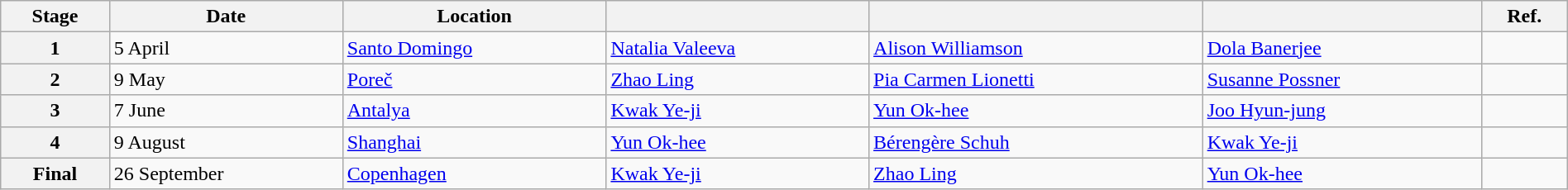<table class="wikitable" style="width:100%">
<tr>
<th>Stage</th>
<th>Date</th>
<th>Location</th>
<th></th>
<th></th>
<th></th>
<th>Ref.</th>
</tr>
<tr>
<th>1</th>
<td>5 April</td>
<td> <a href='#'>Santo Domingo</a></td>
<td> <a href='#'>Natalia Valeeva</a></td>
<td> <a href='#'>Alison Williamson</a></td>
<td> <a href='#'>Dola Banerjee</a></td>
<td></td>
</tr>
<tr>
<th>2</th>
<td>9 May</td>
<td> <a href='#'>Poreč</a></td>
<td> <a href='#'>Zhao Ling</a></td>
<td> <a href='#'>Pia Carmen Lionetti</a></td>
<td> <a href='#'>Susanne Possner</a></td>
<td></td>
</tr>
<tr>
<th>3</th>
<td>7 June</td>
<td> <a href='#'>Antalya</a></td>
<td> <a href='#'>Kwak Ye-ji</a></td>
<td> <a href='#'>Yun Ok-hee</a></td>
<td> <a href='#'>Joo Hyun-jung</a></td>
<td></td>
</tr>
<tr>
<th>4</th>
<td>9 August</td>
<td> <a href='#'>Shanghai</a></td>
<td> <a href='#'>Yun Ok-hee</a></td>
<td> <a href='#'>Bérengère Schuh</a></td>
<td> <a href='#'>Kwak Ye-ji</a></td>
<td></td>
</tr>
<tr>
<th>Final</th>
<td>26 September</td>
<td> <a href='#'>Copenhagen</a></td>
<td> <a href='#'>Kwak Ye-ji</a></td>
<td> <a href='#'>Zhao Ling</a></td>
<td> <a href='#'>Yun Ok-hee</a></td>
<td></td>
</tr>
</table>
